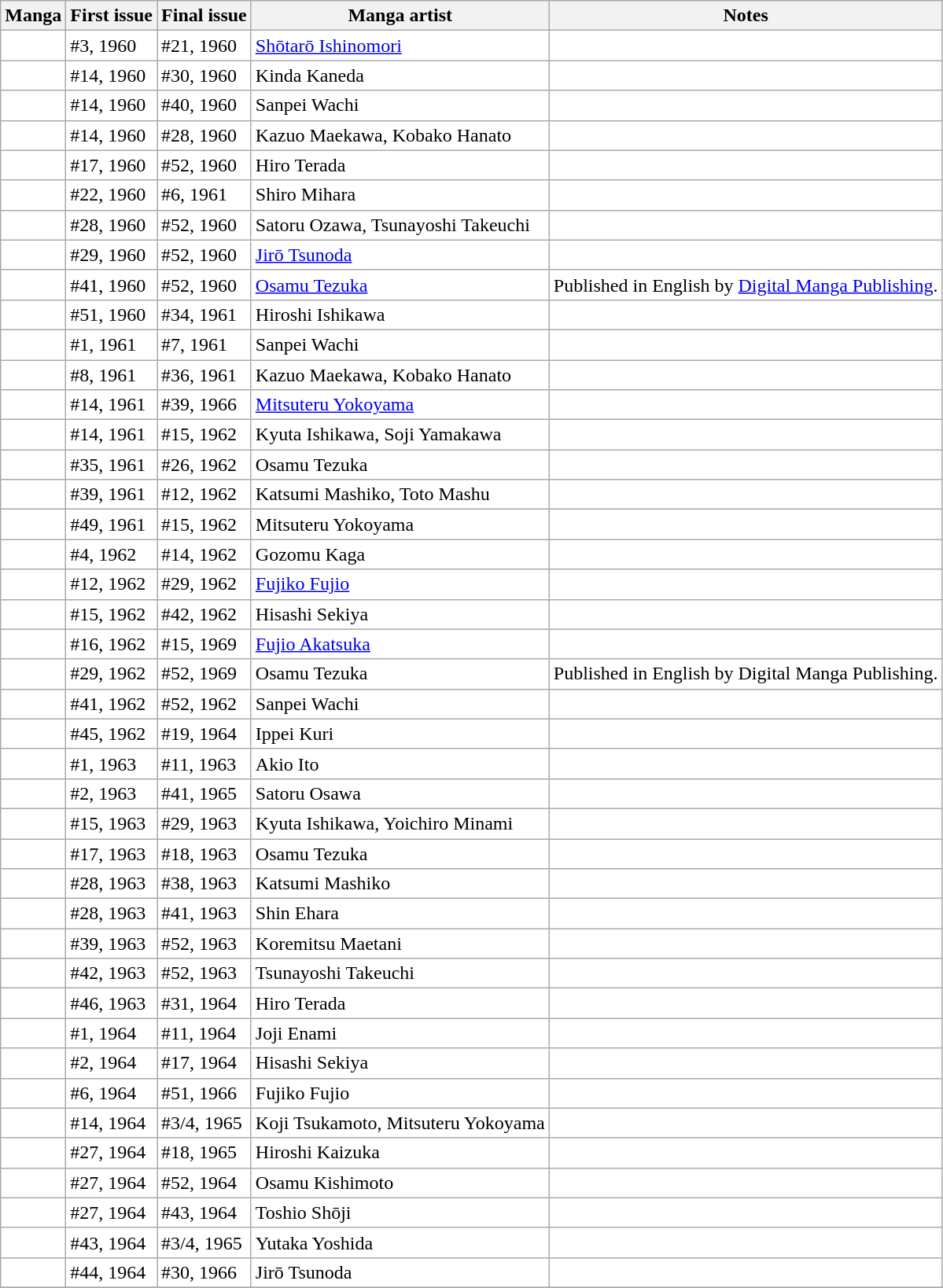<table class="wikitable sortable" style="background: #FFF;">
<tr>
<th>Manga</th>
<th>First issue</th>
<th>Final issue</th>
<th>Manga artist</th>
<th>Notes</th>
</tr>
<tr>
<td></td>
<td>#3, 1960</td>
<td>#21, 1960</td>
<td><a href='#'>Shōtarō Ishinomori</a></td>
<td></td>
</tr>
<tr>
<td></td>
<td>#14, 1960</td>
<td>#30, 1960</td>
<td>Kinda Kaneda</td>
<td></td>
</tr>
<tr>
<td></td>
<td>#14, 1960</td>
<td>#40, 1960</td>
<td>Sanpei Wachi</td>
<td></td>
</tr>
<tr>
<td></td>
<td>#14, 1960</td>
<td>#28, 1960</td>
<td>Kazuo Maekawa, Kobako Hanato</td>
<td></td>
</tr>
<tr>
<td></td>
<td>#17, 1960</td>
<td>#52, 1960</td>
<td>Hiro Terada</td>
<td></td>
</tr>
<tr>
<td></td>
<td>#22, 1960</td>
<td>#6, 1961</td>
<td>Shiro Mihara</td>
<td></td>
</tr>
<tr>
<td></td>
<td>#28, 1960</td>
<td>#52, 1960</td>
<td>Satoru Ozawa, Tsunayoshi Takeuchi</td>
<td></td>
</tr>
<tr>
<td></td>
<td>#29, 1960</td>
<td>#52, 1960</td>
<td><a href='#'>Jirō Tsunoda</a></td>
<td></td>
</tr>
<tr>
<td></td>
<td>#41, 1960</td>
<td>#52, 1960</td>
<td><a href='#'>Osamu Tezuka</a></td>
<td>Published in English by <a href='#'>Digital Manga Publishing</a>.</td>
</tr>
<tr>
<td></td>
<td>#51, 1960</td>
<td>#34, 1961</td>
<td>Hiroshi Ishikawa</td>
<td></td>
</tr>
<tr>
<td></td>
<td>#1, 1961</td>
<td>#7, 1961</td>
<td>Sanpei Wachi</td>
<td></td>
</tr>
<tr>
<td></td>
<td>#8, 1961</td>
<td>#36, 1961</td>
<td>Kazuo Maekawa, Kobako Hanato</td>
<td></td>
</tr>
<tr>
<td></td>
<td>#14, 1961</td>
<td>#39, 1966</td>
<td><a href='#'>Mitsuteru Yokoyama</a></td>
<td></td>
</tr>
<tr>
<td></td>
<td>#14, 1961</td>
<td>#15, 1962</td>
<td>Kyuta Ishikawa, Soji Yamakawa</td>
<td></td>
</tr>
<tr>
<td></td>
<td>#35, 1961</td>
<td>#26, 1962</td>
<td>Osamu Tezuka</td>
<td></td>
</tr>
<tr>
<td></td>
<td>#39, 1961</td>
<td>#12, 1962</td>
<td>Katsumi Mashiko, Toto Mashu</td>
<td></td>
</tr>
<tr>
<td></td>
<td>#49, 1961</td>
<td>#15, 1962</td>
<td>Mitsuteru Yokoyama</td>
<td></td>
</tr>
<tr>
<td></td>
<td>#4, 1962</td>
<td>#14, 1962</td>
<td>Gozomu Kaga</td>
<td></td>
</tr>
<tr>
<td></td>
<td>#12, 1962</td>
<td>#29, 1962</td>
<td><a href='#'>Fujiko Fujio</a></td>
<td></td>
</tr>
<tr>
<td></td>
<td>#15, 1962</td>
<td>#42, 1962</td>
<td>Hisashi Sekiya</td>
<td></td>
</tr>
<tr>
<td></td>
<td>#16, 1962</td>
<td>#15, 1969</td>
<td><a href='#'>Fujio Akatsuka</a></td>
<td></td>
</tr>
<tr>
<td></td>
<td>#29, 1962</td>
<td>#52, 1969</td>
<td>Osamu Tezuka</td>
<td>Published in English by Digital Manga Publishing.</td>
</tr>
<tr>
<td></td>
<td>#41, 1962</td>
<td>#52, 1962</td>
<td>Sanpei Wachi</td>
<td></td>
</tr>
<tr>
<td></td>
<td>#45, 1962</td>
<td>#19, 1964</td>
<td>Ippei Kuri</td>
<td></td>
</tr>
<tr>
<td></td>
<td>#1, 1963</td>
<td>#11, 1963</td>
<td>Akio Ito</td>
<td></td>
</tr>
<tr>
<td></td>
<td>#2, 1963</td>
<td>#41, 1965</td>
<td>Satoru Osawa</td>
<td></td>
</tr>
<tr>
<td></td>
<td>#15, 1963</td>
<td>#29, 1963</td>
<td>Kyuta Ishikawa, Yoichiro Minami</td>
<td></td>
</tr>
<tr>
<td></td>
<td>#17, 1963</td>
<td>#18, 1963</td>
<td>Osamu Tezuka</td>
<td></td>
</tr>
<tr>
<td></td>
<td>#28, 1963</td>
<td>#38, 1963</td>
<td>Katsumi Mashiko</td>
<td></td>
</tr>
<tr>
<td></td>
<td>#28, 1963</td>
<td>#41, 1963</td>
<td>Shin Ehara</td>
<td></td>
</tr>
<tr>
<td></td>
<td>#39, 1963</td>
<td>#52, 1963</td>
<td>Koremitsu Maetani</td>
<td></td>
</tr>
<tr>
<td></td>
<td>#42, 1963</td>
<td>#52, 1963</td>
<td>Tsunayoshi Takeuchi</td>
<td></td>
</tr>
<tr>
<td></td>
<td>#46, 1963</td>
<td>#31, 1964</td>
<td>Hiro Terada</td>
<td></td>
</tr>
<tr>
<td></td>
<td>#1, 1964</td>
<td>#11, 1964</td>
<td>Joji Enami</td>
<td></td>
</tr>
<tr>
<td></td>
<td>#2, 1964</td>
<td>#17, 1964</td>
<td>Hisashi Sekiya</td>
<td></td>
</tr>
<tr>
<td></td>
<td>#6, 1964</td>
<td>#51, 1966</td>
<td>Fujiko Fujio</td>
<td></td>
</tr>
<tr>
<td></td>
<td>#14, 1964</td>
<td>#3/4, 1965</td>
<td>Koji Tsukamoto, Mitsuteru Yokoyama</td>
<td></td>
</tr>
<tr>
<td></td>
<td>#27, 1964</td>
<td>#18, 1965</td>
<td>Hiroshi Kaizuka</td>
<td></td>
</tr>
<tr>
<td></td>
<td>#27, 1964</td>
<td>#52, 1964</td>
<td>Osamu Kishimoto</td>
<td></td>
</tr>
<tr>
<td></td>
<td>#27, 1964</td>
<td>#43, 1964</td>
<td>Toshio Shōji</td>
<td></td>
</tr>
<tr>
<td></td>
<td>#43, 1964</td>
<td>#3/4, 1965</td>
<td>Yutaka Yoshida</td>
<td></td>
</tr>
<tr>
<td></td>
<td>#44, 1964</td>
<td>#30, 1966</td>
<td>Jirō Tsunoda</td>
<td></td>
</tr>
<tr>
</tr>
</table>
